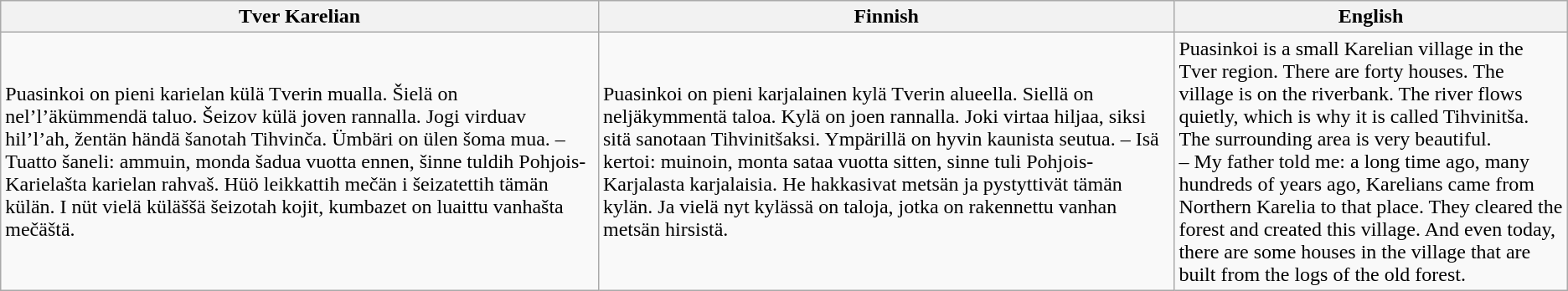<table class="wikitable">
<tr>
<th>Tver Karelian</th>
<th>Finnish</th>
<th>English</th>
</tr>
<tr>
<td>Puasinkoi on pieni karielan külä Tverin mualla. Šielä on nel’l’äkümmendä taluo. Šeizov külä joven rannalla. Jogi virduav hil’l’ah, žentän händä šanotah Tihvinča. Ümbäri on ülen šoma mua. – Tuatto šaneli: ammuin, monda šadua vuotta ennen, šinne tuldih Pohjois-Karielašta karielan rahvaš. Hüö leikkattih mečän i šeizatettih tämän külän. I nüt vielä küläššä šeizotah kojit, kumbazet on luaittu vanhašta mečäštä.</td>
<td>Puasinkoi on pieni karjalainen kylä Tverin alueella. Siellä on neljäkymmentä taloa. Kylä on joen rannalla. Joki virtaa hiljaa, siksi sitä sanotaan Tihvinitšaksi. Ympärillä on hyvin kaunista seutua. – Isä kertoi: muinoin, monta sataa vuotta sitten, sinne tuli Pohjois-Karjalasta karjalaisia. He hakkasivat metsän ja pystyttivät tämän kylän. Ja vielä nyt kylässä on taloja, jotka on rakennettu vanhan metsän hirsistä.</td>
<td>Puasinkoi is a small Karelian village in the Tver region. There are forty houses. The village is on the riverbank. The river flows quietly, which is why it is called Tihvinitša. The surrounding area is very beautiful.<br>– My father told me: a long time ago, many hundreds of years ago, Karelians came from Northern Karelia to that place. They cleared the forest and created this village. And even today, there are some houses in the village that are built from the logs of the old forest.</td>
</tr>
</table>
